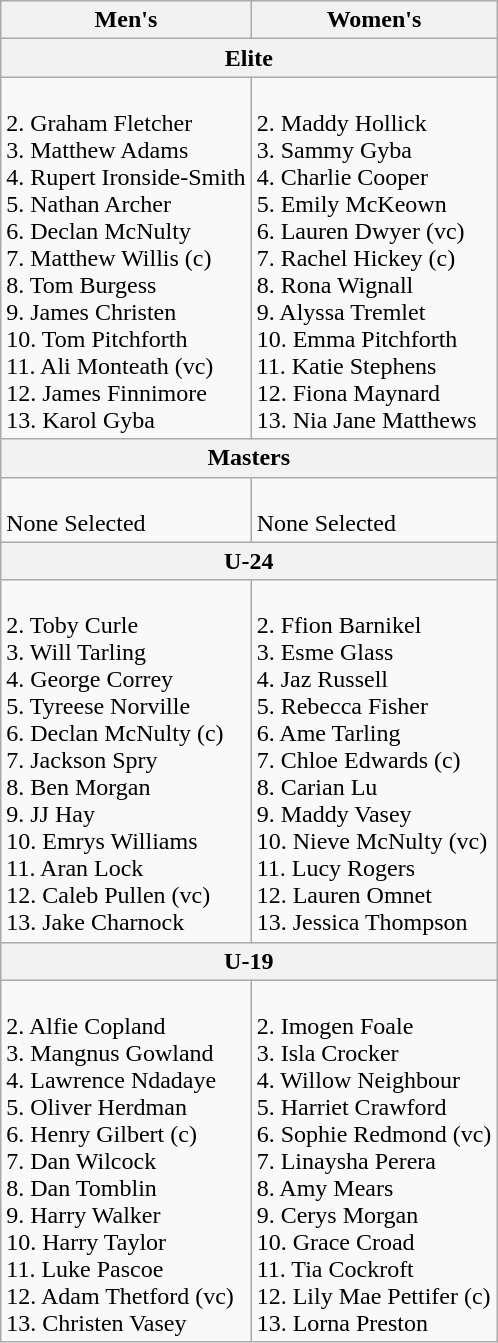<table class="wikitable">
<tr>
<th>Men's</th>
<th>Women's</th>
</tr>
<tr>
<th colspan="2">Elite</th>
</tr>
<tr>
<td><br>2. Graham Fletcher <br>
3. Matthew Adams <br>
4. Rupert Ironside-Smith <br>
5. Nathan Archer <br>
6. Declan McNulty <br>
7. Matthew Willis (c) <br>
8. Tom Burgess <br>
9. James Christen <br>
10. Tom Pitchforth <br>
11. Ali Monteath (vc) <br>
12. James Finnimore <br>
13. Karol Gyba</td>
<td><br>2. Maddy Hollick <br>
3. Sammy Gyba <br>
4. Charlie Cooper <br>
5. Emily McKeown <br>
6. Lauren Dwyer (vc) <br>
7. Rachel Hickey (c) <br>
8. Rona Wignall <br>
9. Alyssa Tremlet <br>
10. Emma Pitchforth <br>
11. Katie Stephens <br>
12. Fiona Maynard <br>
13. Nia Jane Matthews</td>
</tr>
<tr>
<th colspan="2">Masters</th>
</tr>
<tr>
<td><br>None Selected</td>
<td><br>None Selected</td>
</tr>
<tr>
<th colspan="2">U-24</th>
</tr>
<tr>
<td><br>2. Toby Curle <br>
3. Will Tarling <br>
4. George Correy <br>
5. Tyreese Norville <br>
6. Declan McNulty (c) <br>
7. Jackson Spry <br>
8. Ben Morgan <br>
9. JJ Hay <br>
10. Emrys Williams <br>
11. Aran Lock <br>
12. Caleb Pullen (vc) <br>
13. Jake Charnock</td>
<td><br>2. Ffion Barnikel <br>
3. Esme Glass <br>
4. Jaz Russell <br>
5. Rebecca Fisher <br>
6. Ame Tarling <br>
7. Chloe Edwards (c) <br>
8. Carian Lu <br>
9. Maddy Vasey <br>
10. Nieve McNulty (vc) <br>
11. Lucy Rogers <br>
12. Lauren Omnet <br>
13. Jessica Thompson</td>
</tr>
<tr>
<th colspan="2">U-19</th>
</tr>
<tr>
<td><br>2. Alfie Copland <br>
3. Mangnus Gowland <br>
4. Lawrence Ndadaye <br>
5. Oliver Herdman <br>
6. Henry Gilbert (c) <br>
7. Dan Wilcock <br>
8. Dan Tomblin <br>
9. Harry Walker <br>
10. Harry Taylor <br>
11. Luke Pascoe <br>
12. Adam Thetford (vc) <br>
13. Christen Vasey</td>
<td><br>2. Imogen Foale <br>
3. Isla Crocker <br>
4. Willow Neighbour <br>
5. Harriet Crawford <br>
6. Sophie Redmond (vc) <br>
7. Linaysha Perera <br>
8. Amy Mears <br>
9. Cerys Morgan <br>
10. Grace Croad <br>
11. Tia Cockroft <br>
12. Lily Mae Pettifer (c) <br>
13. Lorna Preston</td>
</tr>
</table>
